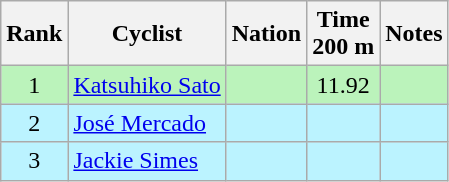<table class="wikitable sortable" style="text-align:center">
<tr>
<th>Rank</th>
<th>Cyclist</th>
<th>Nation</th>
<th>Time<br>200 m</th>
<th>Notes</th>
</tr>
<tr bgcolor=bbf3bb>
<td>1</td>
<td align=left><a href='#'>Katsuhiko Sato</a></td>
<td align=left></td>
<td>11.92</td>
<td></td>
</tr>
<tr bgcolor=bbf3ff>
<td>2</td>
<td align=left><a href='#'>José Mercado</a></td>
<td align=left></td>
<td></td>
<td></td>
</tr>
<tr bgcolor=bbf3ff>
<td>3</td>
<td align=left><a href='#'>Jackie Simes</a></td>
<td align=left></td>
<td></td>
<td></td>
</tr>
</table>
